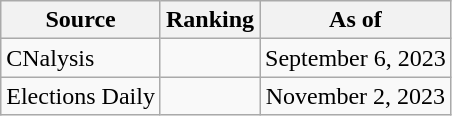<table class="wikitable" style="text-align:center">
<tr>
<th>Source</th>
<th>Ranking</th>
<th>As of</th>
</tr>
<tr>
<td align=left>CNalysis</td>
<td></td>
<td>September 6, 2023</td>
</tr>
<tr>
<td align=left>Elections Daily</td>
<td></td>
<td>November 2, 2023</td>
</tr>
</table>
